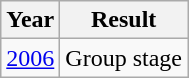<table class="wikitable">
<tr>
<th>Year</th>
<th>Result</th>
</tr>
<tr>
<td> <a href='#'>2006</a></td>
<td>Group stage</td>
</tr>
</table>
